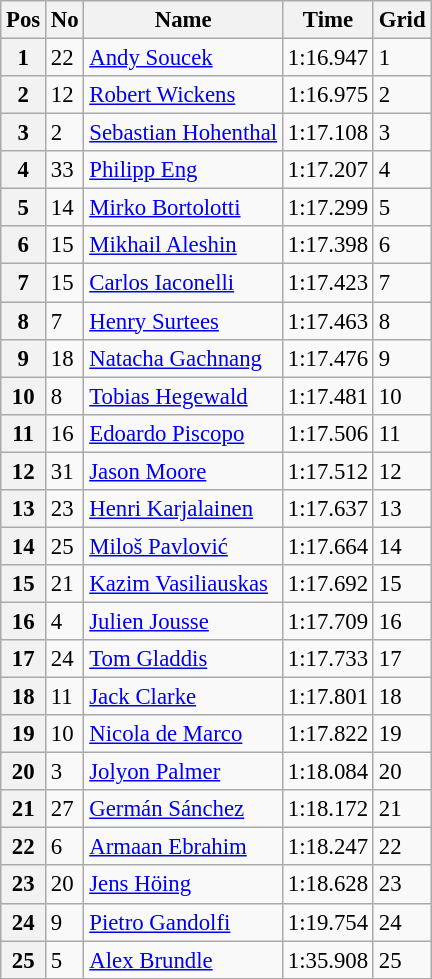<table class="wikitable" style="font-size: 95%">
<tr>
<th>Pos</th>
<th>No</th>
<th>Name</th>
<th>Time</th>
<th>Grid</th>
</tr>
<tr>
<th>1</th>
<td>22</td>
<td> <a href='#'>Andy Soucek</a></td>
<td>1:16.947</td>
<td>1</td>
</tr>
<tr>
<th>2</th>
<td>12</td>
<td> <a href='#'>Robert Wickens</a></td>
<td>1:16.975</td>
<td>2</td>
</tr>
<tr>
<th>3</th>
<td>2</td>
<td> <a href='#'>Sebastian Hohenthal</a></td>
<td>1:17.108</td>
<td>3</td>
</tr>
<tr>
<th>4</th>
<td>33</td>
<td> <a href='#'>Philipp Eng</a></td>
<td>1:17.207</td>
<td>4</td>
</tr>
<tr>
<th>5</th>
<td>14</td>
<td> <a href='#'>Mirko Bortolotti</a></td>
<td>1:17.299</td>
<td>5</td>
</tr>
<tr>
<th>6</th>
<td>15</td>
<td> <a href='#'>Mikhail Aleshin</a></td>
<td>1:17.398</td>
<td>6</td>
</tr>
<tr>
<th>7</th>
<td>15</td>
<td> <a href='#'>Carlos Iaconelli</a></td>
<td>1:17.423</td>
<td>7</td>
</tr>
<tr>
<th>8</th>
<td>7</td>
<td> <a href='#'>Henry Surtees</a></td>
<td>1:17.463</td>
<td>8</td>
</tr>
<tr>
<th>9</th>
<td>18</td>
<td> <a href='#'>Natacha Gachnang</a></td>
<td>1:17.476</td>
<td>9</td>
</tr>
<tr>
<th>10</th>
<td>8</td>
<td> <a href='#'>Tobias Hegewald</a></td>
<td>1:17.481</td>
<td>10</td>
</tr>
<tr>
<th>11</th>
<td>16</td>
<td> <a href='#'>Edoardo Piscopo</a></td>
<td>1:17.506</td>
<td>11</td>
</tr>
<tr>
<th>12</th>
<td>31</td>
<td> <a href='#'>Jason Moore</a></td>
<td>1:17.512</td>
<td>12</td>
</tr>
<tr>
<th>13</th>
<td>23</td>
<td> <a href='#'>Henri Karjalainen</a></td>
<td>1:17.637</td>
<td>13</td>
</tr>
<tr>
<th>14</th>
<td>25</td>
<td> <a href='#'>Miloš Pavlović</a></td>
<td>1:17.664</td>
<td>14</td>
</tr>
<tr>
<th>15</th>
<td>21</td>
<td> <a href='#'>Kazim Vasiliauskas</a></td>
<td>1:17.692</td>
<td>15</td>
</tr>
<tr>
<th>16</th>
<td>4</td>
<td> <a href='#'>Julien Jousse</a></td>
<td>1:17.709</td>
<td>16</td>
</tr>
<tr>
<th>17</th>
<td>24</td>
<td> <a href='#'>Tom Gladdis</a></td>
<td>1:17.733</td>
<td>17</td>
</tr>
<tr>
<th>18</th>
<td>11</td>
<td> <a href='#'>Jack Clarke</a></td>
<td>1:17.801</td>
<td>18</td>
</tr>
<tr>
<th>19</th>
<td>10</td>
<td> <a href='#'>Nicola de Marco</a></td>
<td>1:17.822</td>
<td>19</td>
</tr>
<tr>
<th>20</th>
<td>3</td>
<td> <a href='#'>Jolyon Palmer</a></td>
<td>1:18.084</td>
<td>20</td>
</tr>
<tr>
<th>21</th>
<td>27</td>
<td> <a href='#'>Germán Sánchez</a></td>
<td>1:18.172</td>
<td>21</td>
</tr>
<tr>
<th>22</th>
<td>6</td>
<td> <a href='#'>Armaan Ebrahim</a></td>
<td>1:18.247</td>
<td>22</td>
</tr>
<tr>
<th>23</th>
<td>20</td>
<td> <a href='#'>Jens Höing</a></td>
<td>1:18.628</td>
<td>23</td>
</tr>
<tr>
<th>24</th>
<td>9</td>
<td> <a href='#'>Pietro Gandolfi</a></td>
<td>1:19.754</td>
<td>24</td>
</tr>
<tr>
<th>25</th>
<td>5</td>
<td> <a href='#'>Alex Brundle</a></td>
<td>1:35.908</td>
<td>25</td>
</tr>
</table>
